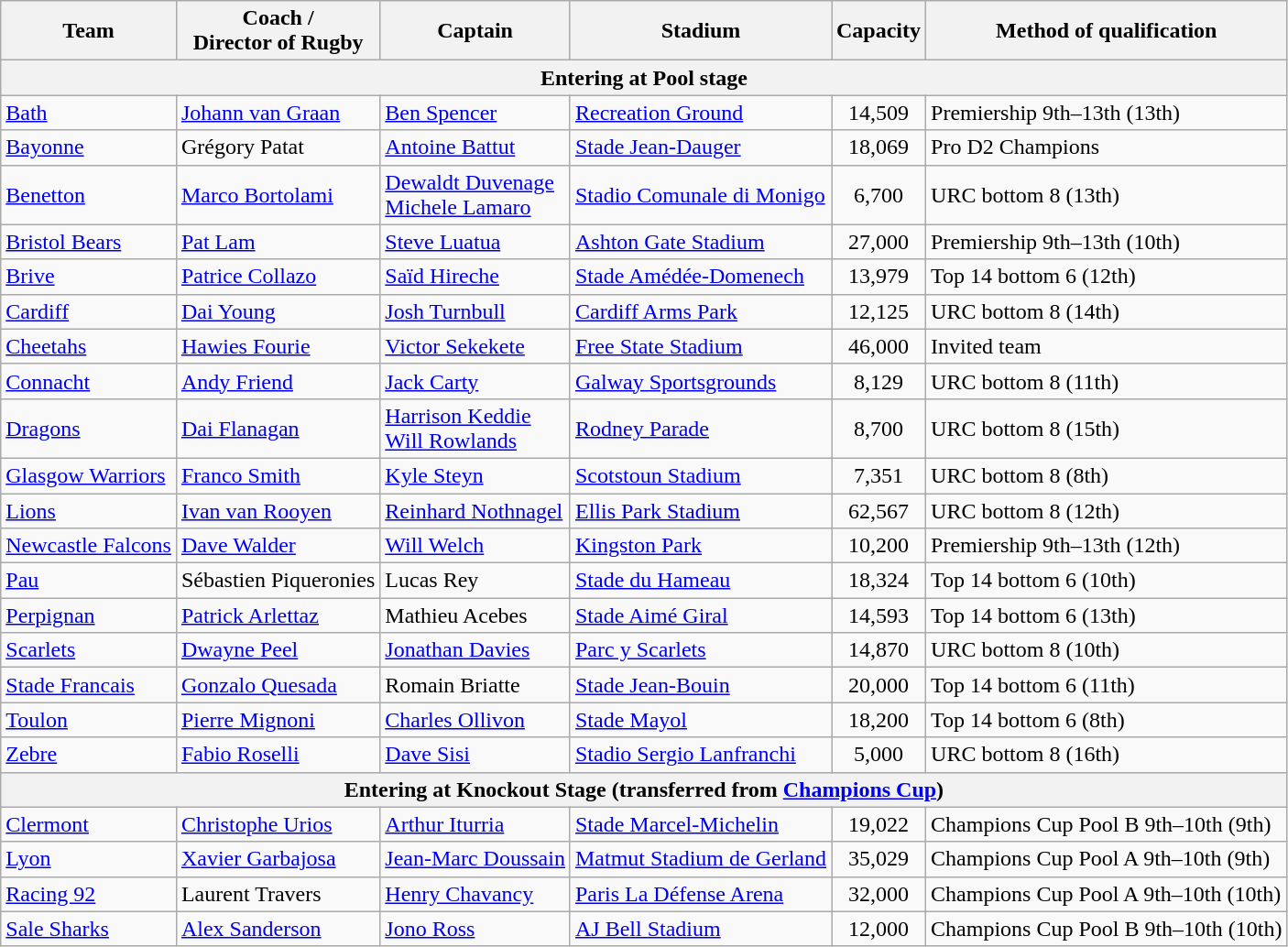<table class="wikitable sortable">
<tr>
<th>Team</th>
<th>Coach /<br>Director of Rugby</th>
<th>Captain</th>
<th>Stadium</th>
<th>Capacity</th>
<th>Method of qualification</th>
</tr>
<tr>
<th colspan=6>Entering at Pool stage</th>
</tr>
<tr>
<td> <a href='#'>Bath</a></td>
<td> <a href='#'>Johann van Graan</a></td>
<td> <a href='#'>Ben Spencer</a></td>
<td><a href='#'>Recreation Ground</a> </td>
<td align=center>14,509</td>
<td>Premiership 9th–13th (13th)</td>
</tr>
<tr>
<td> <a href='#'>Bayonne</a></td>
<td> Grégory Patat</td>
<td> <a href='#'>Antoine Battut</a></td>
<td><a href='#'>Stade Jean-Dauger</a></td>
<td align=center>18,069</td>
<td>Pro D2 Champions</td>
</tr>
<tr>
<td> <a href='#'>Benetton</a></td>
<td> <a href='#'>Marco Bortolami</a></td>
<td> <a href='#'>Dewaldt Duvenage</a><br> <a href='#'>Michele Lamaro</a></td>
<td><a href='#'>Stadio Comunale di Monigo</a></td>
<td align=center>6,700</td>
<td>URC bottom 8 (13th)</td>
</tr>
<tr>
<td> <a href='#'>Bristol Bears</a></td>
<td> <a href='#'>Pat Lam</a></td>
<td> <a href='#'>Steve Luatua</a></td>
<td><a href='#'>Ashton Gate Stadium</a></td>
<td align=center>27,000</td>
<td>Premiership 9th–13th (10th)</td>
</tr>
<tr>
<td> <a href='#'>Brive</a></td>
<td> <a href='#'>Patrice Collazo</a></td>
<td> <a href='#'>Saïd Hireche</a></td>
<td><a href='#'>Stade Amédée-Domenech</a></td>
<td align=center>13,979</td>
<td>Top 14 bottom 6 (12th)</td>
</tr>
<tr>
<td> <a href='#'>Cardiff</a></td>
<td> <a href='#'>Dai Young</a></td>
<td> <a href='#'>Josh Turnbull</a></td>
<td><a href='#'>Cardiff Arms Park</a></td>
<td align=center>12,125</td>
<td>URC bottom 8 (14th)</td>
</tr>
<tr>
<td> <a href='#'>Cheetahs</a></td>
<td> <a href='#'>Hawies Fourie</a></td>
<td> <a href='#'>Victor Sekekete</a></td>
<td><a href='#'>Free State Stadium</a></td>
<td align=center>46,000</td>
<td>Invited team</td>
</tr>
<tr>
<td> <a href='#'>Connacht</a></td>
<td> <a href='#'>Andy Friend</a></td>
<td> <a href='#'>Jack Carty</a></td>
<td><a href='#'>Galway Sportsgrounds</a></td>
<td align=center>8,129</td>
<td>URC bottom 8 (11th)</td>
</tr>
<tr>
<td> <a href='#'>Dragons</a></td>
<td> <a href='#'>Dai Flanagan</a> </td>
<td> <a href='#'>Harrison Keddie</a><br> <a href='#'>Will Rowlands</a></td>
<td><a href='#'>Rodney Parade</a> </td>
<td align=center>8,700</td>
<td>URC bottom 8 (15th)</td>
</tr>
<tr>
<td> <a href='#'>Glasgow Warriors</a></td>
<td> <a href='#'>Franco Smith</a></td>
<td> <a href='#'>Kyle Steyn</a></td>
<td><a href='#'>Scotstoun Stadium</a> </td>
<td align=center>7,351</td>
<td>URC bottom 8 (8th)</td>
</tr>
<tr>
<td> <a href='#'>Lions</a></td>
<td> <a href='#'>Ivan van Rooyen</a></td>
<td> <a href='#'>Reinhard Nothnagel</a></td>
<td><a href='#'>Ellis Park Stadium</a></td>
<td align=center>62,567</td>
<td>URC bottom 8 (12th)</td>
</tr>
<tr>
<td> <a href='#'>Newcastle Falcons</a></td>
<td> <a href='#'>Dave Walder</a></td>
<td> <a href='#'>Will Welch</a></td>
<td><a href='#'>Kingston Park</a></td>
<td align=center>10,200</td>
<td>Premiership 9th–13th (12th)</td>
</tr>
<tr>
<td> <a href='#'>Pau</a></td>
<td> Sébastien Piqueronies</td>
<td> Lucas Rey</td>
<td><a href='#'>Stade du Hameau</a></td>
<td align=center>18,324</td>
<td>Top 14 bottom 6 (10th)</td>
</tr>
<tr>
<td> <a href='#'>Perpignan</a></td>
<td> <a href='#'>Patrick Arlettaz</a></td>
<td> Mathieu Acebes</td>
<td><a href='#'>Stade Aimé Giral</a></td>
<td align=center>14,593</td>
<td>Top 14 bottom 6 (13th)</td>
</tr>
<tr>
<td> <a href='#'>Scarlets</a></td>
<td> <a href='#'>Dwayne Peel</a></td>
<td> <a href='#'>Jonathan Davies</a></td>
<td><a href='#'>Parc y Scarlets</a></td>
<td align=center>14,870</td>
<td>URC bottom 8 (10th)</td>
</tr>
<tr>
<td> <a href='#'>Stade Francais</a></td>
<td> <a href='#'>Gonzalo Quesada</a></td>
<td> Romain Briatte</td>
<td><a href='#'>Stade Jean-Bouin</a></td>
<td align=center>20,000</td>
<td>Top 14 bottom 6 (11th)</td>
</tr>
<tr>
<td> <a href='#'>Toulon</a></td>
<td> <a href='#'>Pierre Mignoni</a></td>
<td> <a href='#'>Charles Ollivon</a></td>
<td><a href='#'>Stade Mayol</a></td>
<td align=center>18,200</td>
<td>Top 14 bottom 6 (8th)</td>
</tr>
<tr>
<td> <a href='#'>Zebre</a></td>
<td> <a href='#'>Fabio Roselli</a></td>
<td> <a href='#'>Dave Sisi</a></td>
<td><a href='#'>Stadio Sergio Lanfranchi</a></td>
<td align=center>5,000</td>
<td>URC bottom 8 (16th)</td>
</tr>
<tr>
<th colspan=6>Entering at Knockout Stage (transferred from <a href='#'>Champions Cup</a>)</th>
</tr>
<tr>
<td> <a href='#'>Clermont</a></td>
<td> <a href='#'>Christophe Urios</a></td>
<td> <a href='#'>Arthur Iturria</a></td>
<td><a href='#'>Stade Marcel-Michelin</a></td>
<td align=center>19,022</td>
<td>Champions Cup Pool B 9th–10th (9th)</td>
</tr>
<tr>
<td> <a href='#'>Lyon</a></td>
<td> <a href='#'>Xavier Garbajosa</a></td>
<td> <a href='#'>Jean-Marc Doussain</a></td>
<td><a href='#'>Matmut Stadium de Gerland</a></td>
<td align=center>35,029</td>
<td>Champions Cup Pool A 9th–10th (9th)</td>
</tr>
<tr>
<td> <a href='#'>Racing 92</a></td>
<td> Laurent Travers</td>
<td> <a href='#'>Henry Chavancy</a></td>
<td><a href='#'>Paris La Défense Arena</a></td>
<td align=center>32,000</td>
<td>Champions Cup Pool A 9th–10th (10th)</td>
</tr>
<tr>
<td> <a href='#'>Sale Sharks</a></td>
<td> <a href='#'>Alex Sanderson</a></td>
<td> <a href='#'>Jono Ross</a></td>
<td><a href='#'>AJ Bell Stadium</a></td>
<td align=center>12,000</td>
<td>Champions Cup Pool B 9th–10th (10th)</td>
</tr>
</table>
